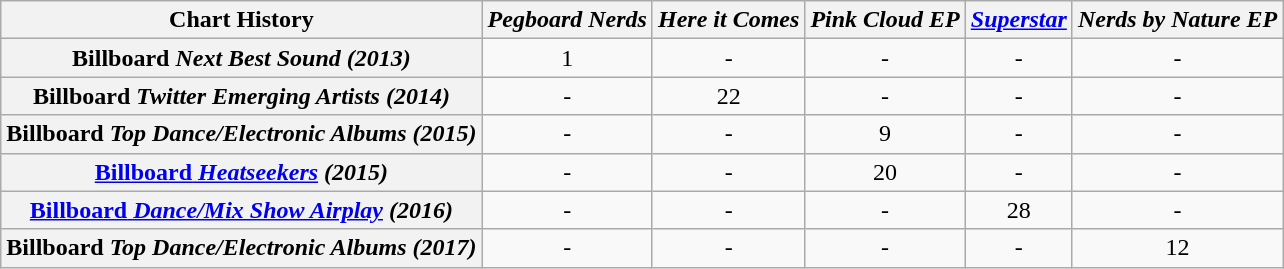<table class="wikitable sortable plainrowheaders" style="text-align:center">
<tr>
<th scope="col">Chart History</th>
<th scope="col"><em>Pegboard Nerds</em></th>
<th scope="col"><em>Here it Comes</em></th>
<th scope="col"><em>Pink Cloud EP</em></th>
<th scope="col"><em><a href='#'>Superstar</a></em></th>
<th scope="col"><strong><em>Nerds by Nature EP<em><strong></th>
</tr>
<tr>
<th scope="row"></em>Billboard<em> Next Best Sound (2013)</th>
<td>1</td>
<td>-</td>
<td>-</td>
<td>-</td>
<td>-</td>
</tr>
<tr>
<th scope="row"></em>Billboard<em> Twitter Emerging Artists (2014)</th>
<td>-</td>
<td>22</td>
<td>-</td>
<td>-</td>
<td>-</td>
</tr>
<tr>
<th scope="row"></em>Billboard<em> Top Dance/Electronic Albums (2015)</th>
<td>-</td>
<td>-</td>
<td>9</td>
<td>-</td>
<td>-</td>
</tr>
<tr>
<th scope="row"><a href='#'></em>Billboard<em> Heatseekers</a> (2015)</th>
<td>-</td>
<td>-</td>
<td>20</td>
<td>-</td>
<td>-</td>
</tr>
<tr>
<th scope="row"><a href='#'></em>Billboard<em> Dance/Mix Show Airplay</a> (2016)</th>
<td>-</td>
<td>-</td>
<td>-</td>
<td>28</td>
<td>-</td>
</tr>
<tr>
<th scope="row"></em>Billboard<em> Top Dance/Electronic Albums (2017)</th>
<td>-</td>
<td>-</td>
<td>-</td>
<td>-</td>
<td>12</td>
</tr>
</table>
